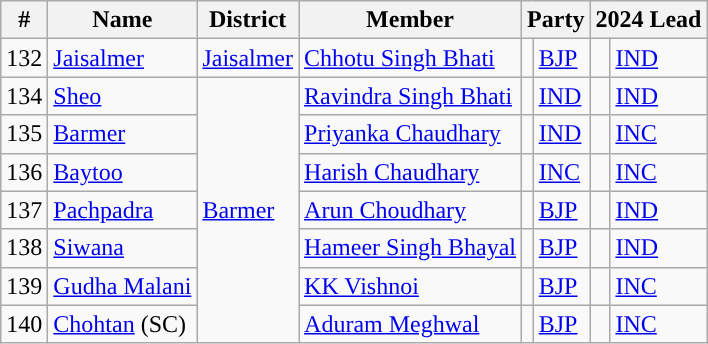<table class="wikitable">
<tr>
<th>#</th>
<th>Name</th>
<th>District</th>
<th>Member</th>
<th colspan="2">Party</th>
<th colspan="2">2024 Lead</th>
</tr>
<tr>
<td>132</td>
<td><a href='#'>Jaisalmer</a></td>
<td><a href='#'>Jaisalmer</a></td>
<td><a href='#'>Chhotu Singh Bhati</a></td>
<td style="background-color: "></td>
<td><a href='#'>BJP</a></td>
<td style="background-color: "></td>
<td><a href='#'>IND</a></td>
</tr>
<tr>
<td>134</td>
<td><a href='#'>Sheo</a></td>
<td rowspan="7"><a href='#'>Barmer</a></td>
<td><a href='#'>Ravindra Singh Bhati</a></td>
<td style="background-color: "></td>
<td><a href='#'>IND</a></td>
<td style="background-color: "></td>
<td><a href='#'>IND</a></td>
</tr>
<tr>
<td>135</td>
<td><a href='#'>Barmer</a></td>
<td><a href='#'>Priyanka Chaudhary</a></td>
<td style="background-color: "></td>
<td><a href='#'>IND</a></td>
<td style="background-color: "></td>
<td><a href='#'>INC</a></td>
</tr>
<tr>
<td>136</td>
<td><a href='#'>Baytoo</a></td>
<td><a href='#'>Harish Chaudhary</a></td>
<td style="background-color: "></td>
<td><a href='#'>INC</a></td>
<td style="background-color: "></td>
<td><a href='#'>INC</a></td>
</tr>
<tr>
<td>137</td>
<td><a href='#'>Pachpadra</a></td>
<td><a href='#'>Arun Choudhary</a></td>
<td style="background-color: "></td>
<td><a href='#'>BJP</a></td>
<td style="background-color: "></td>
<td><a href='#'>IND</a></td>
</tr>
<tr>
<td>138</td>
<td><a href='#'>Siwana</a></td>
<td><a href='#'>Hameer Singh Bhayal</a></td>
<td style="background-color: "></td>
<td><a href='#'>BJP</a></td>
<td style="background-color: "></td>
<td><a href='#'>IND</a></td>
</tr>
<tr>
<td>139</td>
<td><a href='#'>Gudha Malani</a></td>
<td><a href='#'>KK Vishnoi</a></td>
<td style="background-color: "></td>
<td><a href='#'>BJP</a></td>
<td style="background-color: "></td>
<td><a href='#'>INC</a></td>
</tr>
<tr>
<td>140</td>
<td><a href='#'>Chohtan</a> (SC)</td>
<td><a href='#'>Aduram Meghwal</a></td>
<td style="background-color: "></td>
<td><a href='#'>BJP</a></td>
<td style="background-color: "></td>
<td><a href='#'>INC</a></td>
</tr>
</table>
